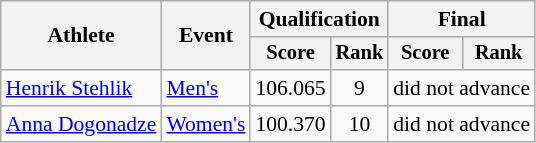<table class="wikitable" style="font-size:90%">
<tr>
<th rowspan="2">Athlete</th>
<th rowspan="2">Event</th>
<th colspan="2">Qualification</th>
<th colspan="2">Final</th>
</tr>
<tr style="font-size:95%">
<th>Score</th>
<th>Rank</th>
<th>Score</th>
<th>Rank</th>
</tr>
<tr align=center>
<td align=left><a href='#'>Henrik Stehlik</a></td>
<td align=left><a href='#'>Men's</a></td>
<td>106.065</td>
<td>9</td>
<td colspan=2>did not advance</td>
</tr>
<tr align=center>
<td align=left><a href='#'>Anna Dogonadze</a></td>
<td align=left><a href='#'>Women's</a></td>
<td>100.370</td>
<td>10</td>
<td colspan=2>did not advance</td>
</tr>
</table>
